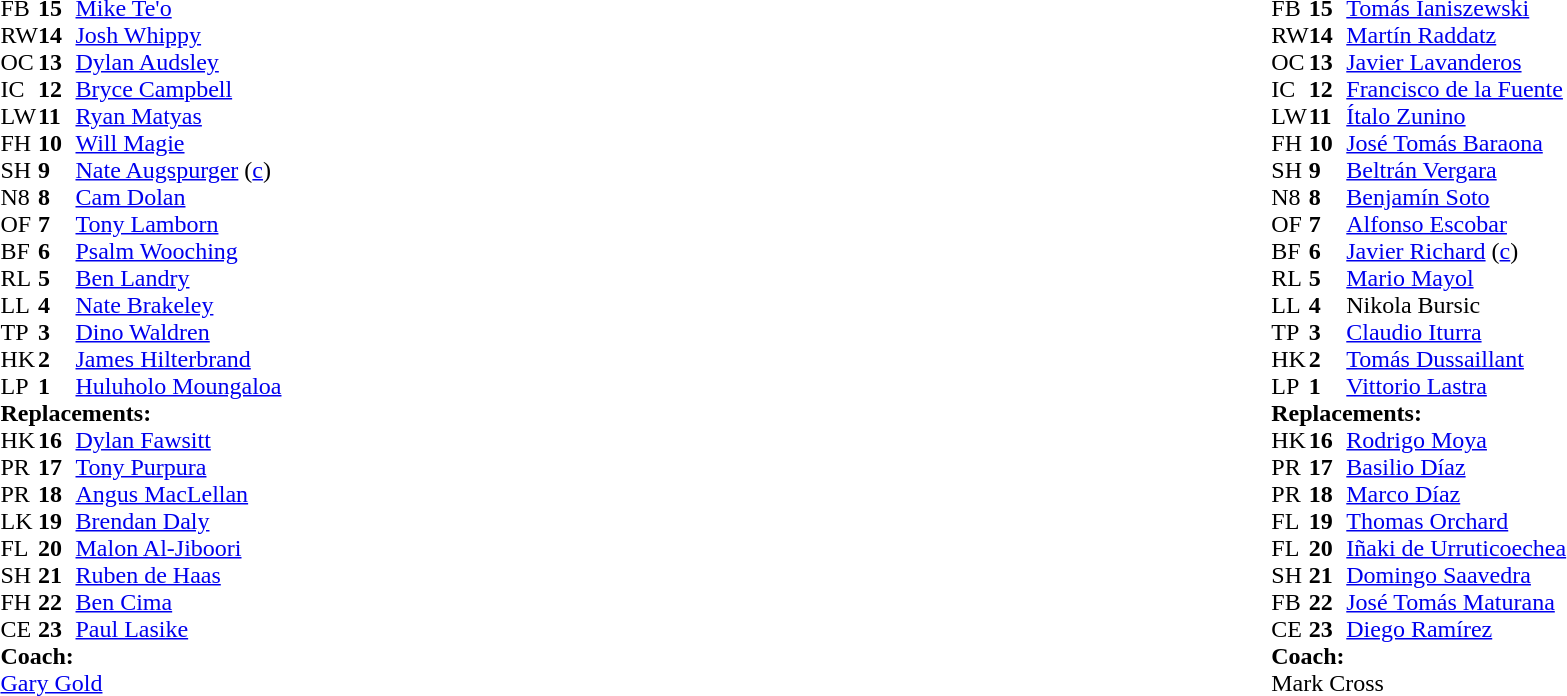<table style="width:100%">
<tr>
<td style="vertical-align:top; width:50%"><br><table cellspacing="0" cellpadding="0">
<tr>
<th width="25"></th>
<th width="25"></th>
</tr>
<tr>
<td>FB</td>
<td><strong>15</strong></td>
<td><a href='#'>Mike Te'o</a></td>
</tr>
<tr>
<td>RW</td>
<td><strong>14</strong></td>
<td><a href='#'>Josh Whippy</a></td>
<td></td>
<td></td>
</tr>
<tr>
<td>OC</td>
<td><strong>13</strong></td>
<td><a href='#'>Dylan Audsley</a></td>
</tr>
<tr>
<td>IC</td>
<td><strong>12</strong></td>
<td><a href='#'>Bryce Campbell</a></td>
</tr>
<tr>
<td>LW</td>
<td><strong>11</strong></td>
<td><a href='#'>Ryan Matyas</a></td>
</tr>
<tr>
<td>FH</td>
<td><strong>10</strong></td>
<td><a href='#'>Will Magie</a></td>
<td></td>
<td></td>
</tr>
<tr>
<td>SH</td>
<td><strong>9</strong></td>
<td><a href='#'>Nate Augspurger</a> (<a href='#'>c</a>)</td>
<td></td>
<td></td>
</tr>
<tr>
<td>N8</td>
<td><strong>8</strong></td>
<td><a href='#'>Cam Dolan</a></td>
</tr>
<tr>
<td>OF</td>
<td><strong>7</strong></td>
<td><a href='#'>Tony Lamborn</a></td>
<td></td>
<td></td>
</tr>
<tr>
<td>BF</td>
<td><strong>6</strong></td>
<td><a href='#'>Psalm Wooching</a></td>
</tr>
<tr>
<td>RL</td>
<td><strong>5</strong></td>
<td><a href='#'>Ben Landry</a></td>
<td></td>
<td></td>
</tr>
<tr>
<td>LL</td>
<td><strong>4</strong></td>
<td><a href='#'>Nate Brakeley</a></td>
</tr>
<tr>
<td>TP</td>
<td><strong>3</strong></td>
<td><a href='#'>Dino Waldren</a></td>
<td></td>
<td></td>
</tr>
<tr>
<td>HK</td>
<td><strong>2</strong></td>
<td><a href='#'>James Hilterbrand</a></td>
<td></td>
<td></td>
</tr>
<tr>
<td>LP</td>
<td><strong>1</strong></td>
<td><a href='#'>Huluholo Moungaloa</a></td>
<td></td>
<td></td>
</tr>
<tr>
<td colspan=3><strong>Replacements:</strong></td>
</tr>
<tr>
<td>HK</td>
<td><strong>16</strong></td>
<td><a href='#'>Dylan Fawsitt</a></td>
<td></td>
<td></td>
</tr>
<tr>
<td>PR</td>
<td><strong>17</strong></td>
<td><a href='#'>Tony Purpura</a></td>
<td></td>
<td></td>
</tr>
<tr>
<td>PR</td>
<td><strong>18</strong></td>
<td><a href='#'>Angus MacLellan</a></td>
<td></td>
<td></td>
</tr>
<tr>
<td>LK</td>
<td><strong>19</strong></td>
<td><a href='#'>Brendan Daly</a></td>
<td></td>
<td></td>
</tr>
<tr>
<td>FL</td>
<td><strong>20</strong></td>
<td><a href='#'>Malon Al-Jiboori</a></td>
<td></td>
<td></td>
</tr>
<tr>
<td>SH</td>
<td><strong>21</strong></td>
<td><a href='#'>Ruben de Haas</a></td>
<td></td>
<td></td>
</tr>
<tr>
<td>FH</td>
<td><strong>22</strong></td>
<td><a href='#'>Ben Cima</a></td>
<td></td>
<td></td>
</tr>
<tr>
<td>CE</td>
<td><strong>23</strong></td>
<td><a href='#'>Paul Lasike</a></td>
<td></td>
<td></td>
</tr>
<tr>
<td colspan=3><strong>Coach:</strong></td>
</tr>
<tr>
<td colspan="4"> <a href='#'>Gary Gold</a></td>
</tr>
</table>
</td>
<td style="vertical-align:top"></td>
<td style="vertical-align:top; width:50%"><br><table cellspacing="0" cellpadding="0" style="margin:auto">
<tr>
<th width="25"></th>
<th width="25"></th>
</tr>
<tr>
<td>FB</td>
<td><strong>15</strong></td>
<td><a href='#'>Tomás Ianiszewski</a></td>
</tr>
<tr>
<td>RW</td>
<td><strong>14</strong></td>
<td><a href='#'>Martín Raddatz</a></td>
</tr>
<tr>
<td>OC</td>
<td><strong>13</strong></td>
<td><a href='#'>Javier Lavanderos</a></td>
</tr>
<tr>
<td>IC</td>
<td><strong>12</strong></td>
<td><a href='#'>Francisco de la Fuente</a></td>
<td></td>
<td></td>
</tr>
<tr>
<td>LW</td>
<td><strong>11</strong></td>
<td><a href='#'>Ítalo Zunino</a></td>
</tr>
<tr>
<td>FH</td>
<td><strong>10</strong></td>
<td><a href='#'>José Tomás Baraona</a></td>
<td></td>
<td></td>
</tr>
<tr>
<td>SH</td>
<td><strong>9</strong></td>
<td><a href='#'>Beltrán Vergara</a></td>
<td></td>
<td></td>
</tr>
<tr>
<td>N8</td>
<td><strong>8</strong></td>
<td><a href='#'>Benjamín Soto</a></td>
</tr>
<tr>
<td>OF</td>
<td><strong>7</strong></td>
<td><a href='#'>Alfonso Escobar</a></td>
<td></td>
<td></td>
</tr>
<tr>
<td>BF</td>
<td><strong>6</strong></td>
<td><a href='#'>Javier Richard</a> (<a href='#'>c</a>)</td>
</tr>
<tr>
<td>RL</td>
<td><strong>5</strong></td>
<td><a href='#'>Mario Mayol</a></td>
<td></td>
<td></td>
</tr>
<tr>
<td>LL</td>
<td><strong>4</strong></td>
<td>Nikola Bursic</td>
</tr>
<tr>
<td>TP</td>
<td><strong>3</strong></td>
<td><a href='#'>Claudio Iturra</a></td>
<td></td>
<td></td>
</tr>
<tr>
<td>HK</td>
<td><strong>2</strong></td>
<td><a href='#'>Tomás Dussaillant</a></td>
<td></td>
<td></td>
</tr>
<tr>
<td>LP</td>
<td><strong>1</strong></td>
<td><a href='#'>Vittorio Lastra</a></td>
<td></td>
<td></td>
</tr>
<tr>
<td colspan=3><strong>Replacements:</strong></td>
</tr>
<tr>
<td>HK</td>
<td><strong>16</strong></td>
<td><a href='#'>Rodrigo Moya</a></td>
<td></td>
<td></td>
</tr>
<tr>
<td>PR</td>
<td><strong>17</strong></td>
<td><a href='#'>Basilio Díaz</a></td>
<td></td>
<td></td>
</tr>
<tr>
<td>PR</td>
<td><strong>18</strong></td>
<td><a href='#'>Marco Díaz</a></td>
<td></td>
<td></td>
</tr>
<tr>
<td>FL</td>
<td><strong>19</strong></td>
<td><a href='#'>Thomas Orchard</a></td>
<td></td>
<td></td>
</tr>
<tr>
<td>FL</td>
<td><strong>20</strong></td>
<td><a href='#'>Iñaki de Urruticoechea</a></td>
<td></td>
<td></td>
</tr>
<tr>
<td>SH</td>
<td><strong>21</strong></td>
<td><a href='#'>Domingo Saavedra</a></td>
<td></td>
<td></td>
</tr>
<tr>
<td>FB</td>
<td><strong>22</strong></td>
<td><a href='#'>José Tomás Maturana</a></td>
<td></td>
<td></td>
</tr>
<tr>
<td>CE</td>
<td><strong>23</strong></td>
<td><a href='#'>Diego Ramírez</a></td>
<td></td>
<td></td>
</tr>
<tr>
<td colspan=3><strong>Coach:</strong></td>
</tr>
<tr>
<td colspan="4"> Mark Cross</td>
</tr>
</table>
</td>
</tr>
</table>
